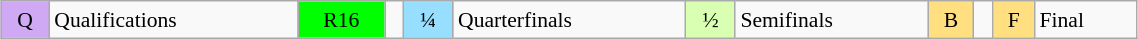<table class="wikitable" style="margin:0.5em auto; font-size:90%; line-height:1.25em;" width=60%;>
<tr>
<td style="background-color:#D0A9F5;text-align:center;">Q</td>
<td>Qualifications</td>
<td style="background-color:#00FF00;text-align:center;">R16</td>
<td></td>
<td style="background-color:#97DEFF;text-align:center;">¼</td>
<td>Quarterfinals</td>
<td style="background-color:#D9FFB2;text-align:center;">½</td>
<td>Semifinals</td>
<td style="background-color:#FFDF80;text-align:center;">B</td>
<td></td>
<td style="background-color:#FFDF80;text-align:center;">F</td>
<td>Final</td>
</tr>
</table>
